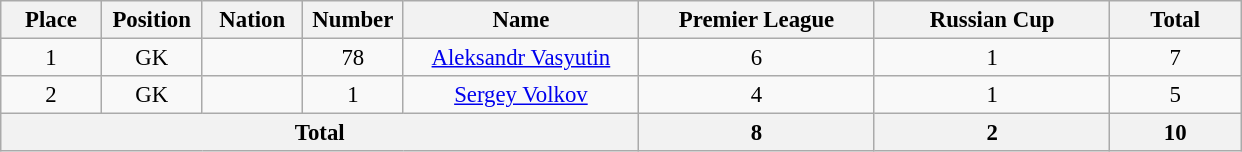<table class="wikitable" style="font-size: 95%; text-align: center;">
<tr>
<th width=60>Place</th>
<th width=60>Position</th>
<th width=60>Nation</th>
<th width=60>Number</th>
<th width=150>Name</th>
<th width=150>Premier League</th>
<th width=150>Russian Cup</th>
<th width=80>Total</th>
</tr>
<tr>
<td>1</td>
<td>GK</td>
<td></td>
<td>78</td>
<td><a href='#'>Aleksandr Vasyutin</a></td>
<td>6</td>
<td>1</td>
<td>7</td>
</tr>
<tr>
<td>2</td>
<td>GK</td>
<td></td>
<td>1</td>
<td><a href='#'>Sergey Volkov</a></td>
<td>4</td>
<td>1</td>
<td>5</td>
</tr>
<tr>
<th colspan=5>Total</th>
<th>8</th>
<th>2</th>
<th>10</th>
</tr>
</table>
